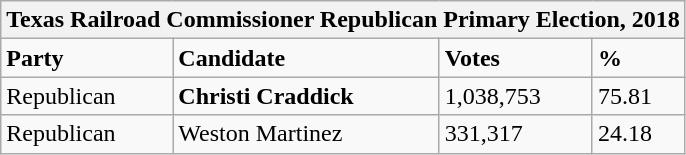<table class="wikitable">
<tr>
<th colspan="4">Texas Railroad Commissioner Republican Primary Election, 2018</th>
</tr>
<tr>
<td><strong>Party</strong></td>
<td><strong>Candidate</strong></td>
<td><strong>Votes</strong></td>
<td><strong>%</strong></td>
</tr>
<tr>
<td>Republican</td>
<td><strong>Christi Craddick</strong></td>
<td>1,038,753</td>
<td>75.81</td>
</tr>
<tr>
<td>Republican</td>
<td>Weston Martinez</td>
<td>331,317</td>
<td>24.18</td>
</tr>
</table>
